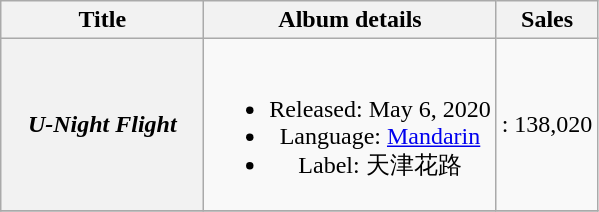<table class="wikitable plainrowheaders" style="text-align:center;">
<tr>
<th scope="col" style="width:8em;">Title</th>
<th scope="col">Album details</th>
<th scope="col">Sales</th>
</tr>
<tr>
<th scope="row"><em>U-Night Flight</em></th>
<td><br><ul><li>Released: May 6, 2020</li><li>Language: <a href='#'>Mandarin</a></li><li>Label: 天津花路</li></ul></td>
<td>: 138,020</td>
</tr>
<tr>
</tr>
</table>
